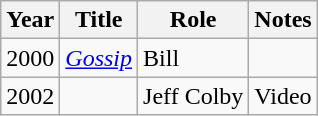<table class="wikitable sortable" >
<tr>
<th>Year</th>
<th>Title</th>
<th>Role</th>
<th class="unsortable">Notes</th>
</tr>
<tr>
<td>2000</td>
<td><em><a href='#'>Gossip</a></em></td>
<td>Bill</td>
<td></td>
</tr>
<tr>
<td>2002</td>
<td><em></em></td>
<td>Jeff Colby</td>
<td>Video</td>
</tr>
</table>
